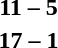<table style="text-align:center">
<tr>
<th width=200></th>
<th width=100></th>
<th width=200></th>
</tr>
<tr>
<td align=right></td>
<td><strong>11 – 5</strong></td>
<td align=left></td>
</tr>
<tr>
<td align=right></td>
<td><strong>17 – 1</strong></td>
<td align=left></td>
</tr>
</table>
